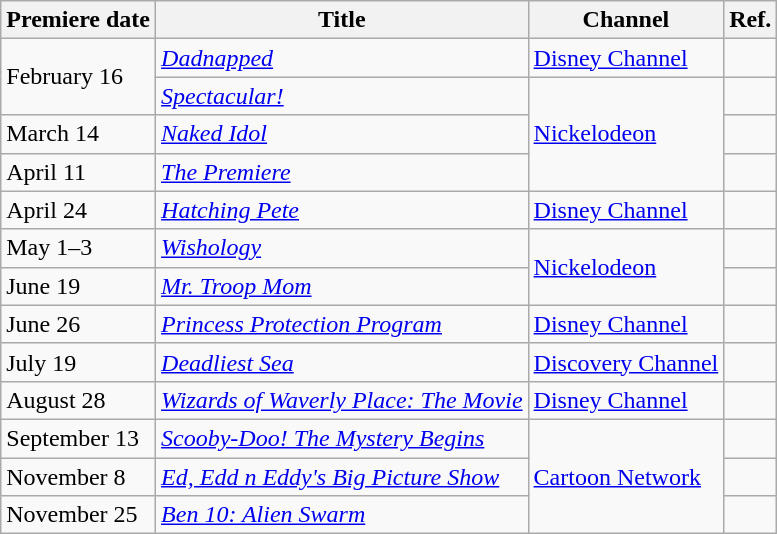<table class="wikitable">
<tr>
<th>Premiere date</th>
<th>Title</th>
<th>Channel</th>
<th>Ref.</th>
</tr>
<tr>
<td rowspan="2">February 16</td>
<td><em><a href='#'>Dadnapped</a></em></td>
<td><a href='#'>Disney Channel</a></td>
<td></td>
</tr>
<tr>
<td><em><a href='#'>Spectacular!</a></em></td>
<td rowspan=3"><a href='#'>Nickelodeon</a></td>
<td></td>
</tr>
<tr>
<td>March 14</td>
<td><em><a href='#'>Naked Idol</a></em></td>
<td></td>
</tr>
<tr>
<td>April 11</td>
<td><em><a href='#'>The Premiere</a></em></td>
<td></td>
</tr>
<tr>
<td>April 24</td>
<td><em><a href='#'>Hatching Pete</a></em></td>
<td><a href='#'>Disney Channel</a></td>
<td></td>
</tr>
<tr>
<td>May 1–3</td>
<td><em><a href='#'>Wishology</a></em></td>
<td rowspan="2"><a href='#'>Nickelodeon</a></td>
<td></td>
</tr>
<tr>
<td>June 19</td>
<td><em><a href='#'>Mr. Troop Mom</a></em></td>
<td></td>
</tr>
<tr>
<td>June 26</td>
<td><em><a href='#'>Princess Protection Program</a></em></td>
<td><a href='#'>Disney Channel</a></td>
<td></td>
</tr>
<tr>
<td>July 19</td>
<td><em><a href='#'>Deadliest Sea</a></em></td>
<td><a href='#'>Discovery Channel</a></td>
<td></td>
</tr>
<tr>
<td>August 28</td>
<td><em><a href='#'>Wizards of Waverly Place: The Movie</a></em></td>
<td><a href='#'>Disney Channel</a></td>
<td></td>
</tr>
<tr>
<td>September 13</td>
<td><em><a href='#'>Scooby-Doo! The Mystery Begins</a></em></td>
<td rowspan="3"><a href='#'>Cartoon Network</a></td>
<td></td>
</tr>
<tr>
<td>November 8</td>
<td><em><a href='#'>Ed, Edd n Eddy's Big Picture Show</a></em></td>
<td></td>
</tr>
<tr>
<td>November 25</td>
<td><em><a href='#'>Ben 10: Alien Swarm</a></em></td>
<td></td>
</tr>
</table>
